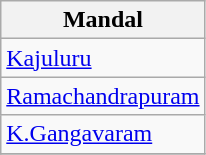<table class="wikitable sortable static-row-numbers static-row-header-hash">
<tr>
<th>Mandal</th>
</tr>
<tr>
<td><a href='#'>Kajuluru</a></td>
</tr>
<tr>
<td><a href='#'>Ramachandrapuram</a></td>
</tr>
<tr>
<td><a href='#'>K.Gangavaram</a></td>
</tr>
<tr>
</tr>
</table>
